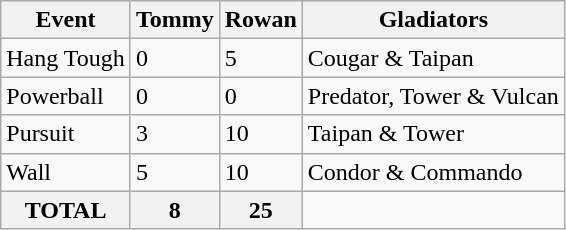<table class="wikitable">
<tr>
<th>Event</th>
<th>Tommy</th>
<th>Rowan</th>
<th>Gladiators</th>
</tr>
<tr>
<td>Hang Tough</td>
<td>0</td>
<td>5</td>
<td>Cougar & Taipan</td>
</tr>
<tr>
<td>Powerball</td>
<td>0</td>
<td>0</td>
<td>Predator, Tower & Vulcan</td>
</tr>
<tr>
<td>Pursuit</td>
<td>3</td>
<td>10</td>
<td>Taipan & Tower</td>
</tr>
<tr>
<td>Wall</td>
<td>5</td>
<td>10</td>
<td>Condor & Commando</td>
</tr>
<tr>
<th>TOTAL</th>
<th>8</th>
<th>25</th>
</tr>
</table>
